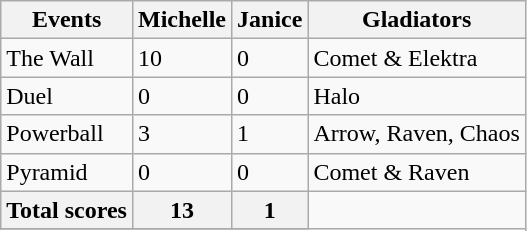<table class="wikitable">
<tr>
<th>Events</th>
<th>Michelle</th>
<th>Janice</th>
<th>Gladiators</th>
</tr>
<tr>
<td>The Wall</td>
<td>10</td>
<td>0</td>
<td>Comet & Elektra</td>
</tr>
<tr>
<td>Duel</td>
<td>0</td>
<td>0</td>
<td>Halo</td>
</tr>
<tr>
<td>Powerball</td>
<td>3</td>
<td>1</td>
<td>Arrow, Raven, Chaos</td>
</tr>
<tr>
<td>Pyramid</td>
<td>0</td>
<td>0</td>
<td>Comet & Raven</td>
</tr>
<tr>
<th>Total scores</th>
<th>13</th>
<th>1</th>
</tr>
<tr>
</tr>
</table>
